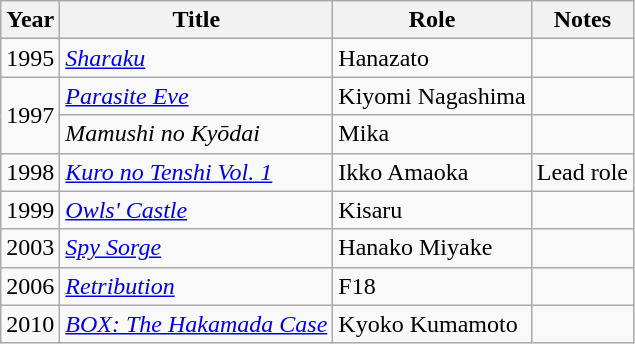<table class="wikitable">
<tr>
<th>Year</th>
<th>Title</th>
<th>Role</th>
<th>Notes</th>
</tr>
<tr>
<td>1995</td>
<td><em><a href='#'>Sharaku</a></em></td>
<td>Hanazato</td>
<td></td>
</tr>
<tr>
<td rowspan="2">1997</td>
<td><em><a href='#'>Parasite Eve</a></em></td>
<td>Kiyomi Nagashima</td>
<td></td>
</tr>
<tr>
<td><em>Mamushi no Kyōdai</em></td>
<td>Mika</td>
<td></td>
</tr>
<tr>
<td>1998</td>
<td><em><a href='#'>Kuro no Tenshi Vol. 1</a></em></td>
<td>Ikko Amaoka</td>
<td>Lead role</td>
</tr>
<tr>
<td>1999</td>
<td><em><a href='#'>Owls' Castle</a></em></td>
<td>Kisaru</td>
<td></td>
</tr>
<tr>
<td>2003</td>
<td><em><a href='#'>Spy Sorge</a></em></td>
<td>Hanako Miyake</td>
<td></td>
</tr>
<tr>
<td>2006</td>
<td><em><a href='#'>Retribution</a></em></td>
<td>F18</td>
<td></td>
</tr>
<tr>
<td>2010</td>
<td><em><a href='#'>BOX: The Hakamada Case</a></em></td>
<td>Kyoko Kumamoto</td>
<td></td>
</tr>
</table>
